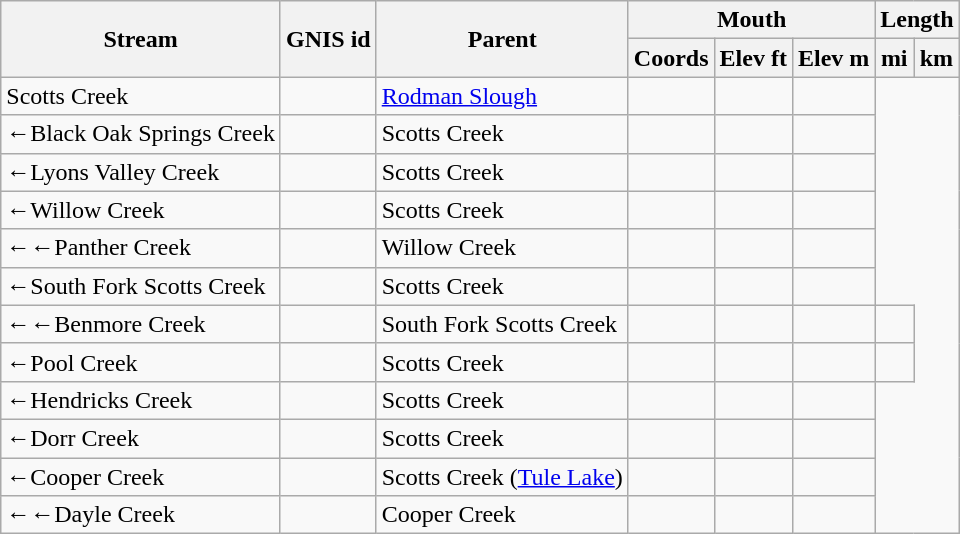<table class="wikitable sortable">
<tr>
<th rowspan=2>Stream</th>
<th rowspan=2>GNIS id</th>
<th rowspan=2>Parent</th>
<th colspan=3>Mouth</th>
<th colspan=2>Length</th>
</tr>
<tr>
<th>Coords</th>
<th>Elev ft</th>
<th>Elev m</th>
<th>mi</th>
<th>km</th>
</tr>
<tr>
<td>Scotts Creek</td>
<td></td>
<td><a href='#'>Rodman Slough</a></td>
<td></td>
<td></td>
<td></td>
</tr>
<tr>
<td> ←Black Oak Springs Creek</td>
<td></td>
<td>Scotts Creek</td>
<td></td>
<td></td>
<td></td>
</tr>
<tr>
<td> ←Lyons Valley Creek</td>
<td></td>
<td>Scotts Creek</td>
<td></td>
<td></td>
<td></td>
</tr>
<tr>
<td> ←Willow Creek</td>
<td></td>
<td>Scotts Creek</td>
<td></td>
<td></td>
<td></td>
</tr>
<tr>
<td> ←←Panther Creek</td>
<td></td>
<td>Willow Creek</td>
<td></td>
<td></td>
<td></td>
</tr>
<tr>
<td> ←South Fork Scotts Creek</td>
<td></td>
<td>Scotts Creek</td>
<td></td>
<td></td>
<td></td>
</tr>
<tr>
<td> ←←Benmore Creek</td>
<td></td>
<td>South Fork Scotts Creek</td>
<td></td>
<td></td>
<td></td>
<td></td>
</tr>
<tr>
<td> ←Pool Creek</td>
<td></td>
<td>Scotts Creek</td>
<td></td>
<td></td>
<td></td>
<td></td>
</tr>
<tr>
<td> ←Hendricks Creek</td>
<td></td>
<td>Scotts Creek</td>
<td></td>
<td></td>
<td></td>
</tr>
<tr>
<td> ←Dorr Creek</td>
<td></td>
<td>Scotts Creek</td>
<td></td>
<td></td>
<td></td>
</tr>
<tr>
<td> ←Cooper Creek</td>
<td></td>
<td>Scotts Creek (<a href='#'>Tule Lake</a>)</td>
<td></td>
<td></td>
<td></td>
</tr>
<tr>
<td> ←←Dayle Creek</td>
<td></td>
<td>Cooper Creek</td>
<td></td>
<td></td>
<td></td>
</tr>
</table>
